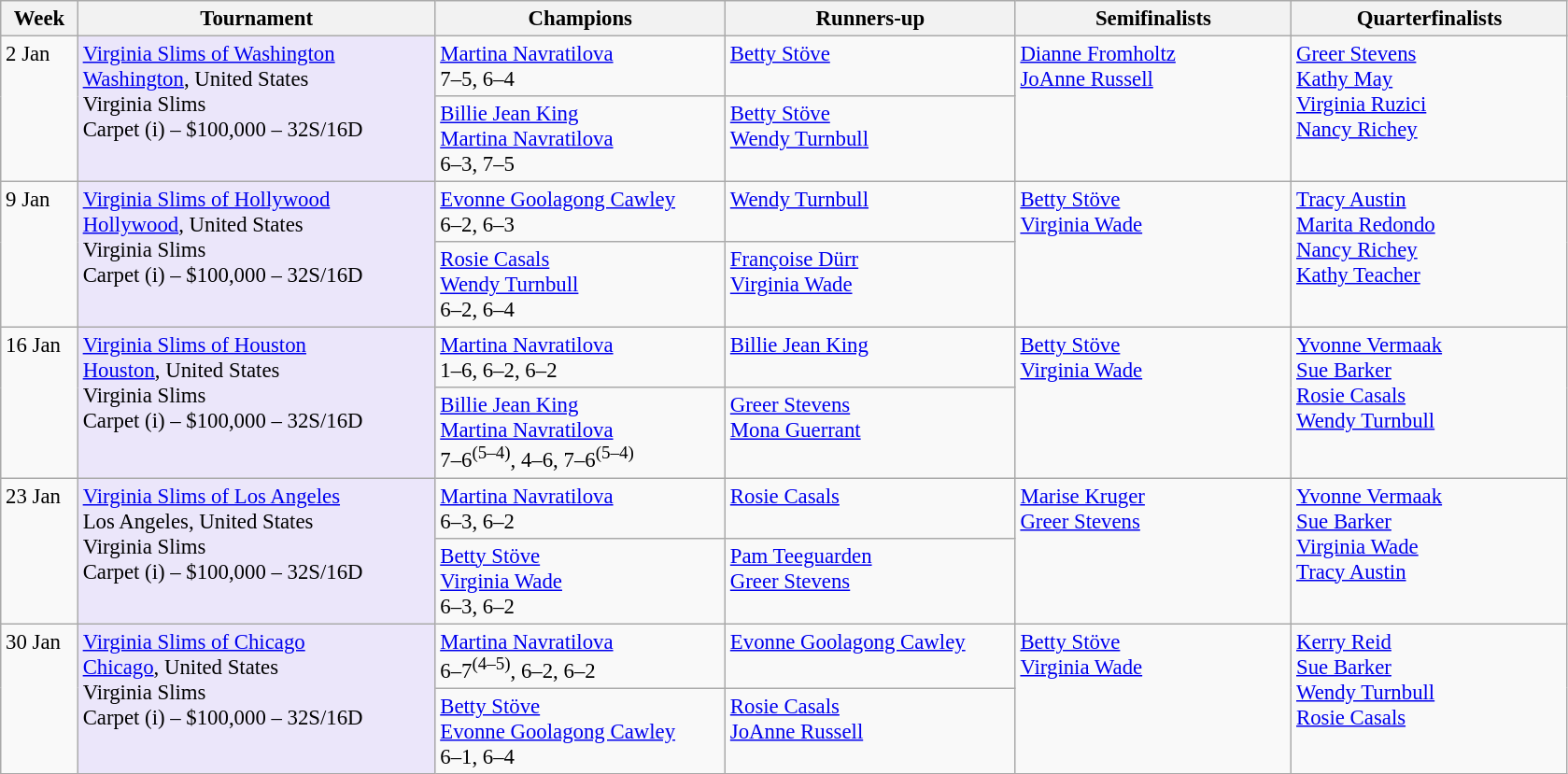<table class=wikitable style=font-size:95%>
<tr>
<th style="width:48px;">Week</th>
<th style="width:248px;">Tournament</th>
<th style="width:200px;">Champions</th>
<th style="width:200px;">Runners-up</th>
<th style="width:190px;">Semifinalists</th>
<th style="width:190px;">Quarterfinalists</th>
</tr>
<tr style="vertical-align: top;">
<td rowspan=2>2 Jan</td>
<td style="background:#ebe6fa;" rowspan="2"><a href='#'>Virginia Slims of Washington</a><br> <a href='#'>Washington</a>, United States<br>Virginia Slims<br>Carpet (i) – $100,000 – 32S/16D</td>
<td> <a href='#'>Martina Navratilova</a> <br>7–5, 6–4</td>
<td> <a href='#'>Betty Stöve</a></td>
<td rowspan=2> <a href='#'>Dianne Fromholtz</a><br> <a href='#'>JoAnne Russell</a></td>
<td rowspan=2> <a href='#'>Greer Stevens</a><br> <a href='#'>Kathy May</a><br> <a href='#'>Virginia Ruzici</a><br>  <a href='#'>Nancy Richey</a></td>
</tr>
<tr style="vertical-align: top;">
<td> <a href='#'>Billie Jean King</a><br>  <a href='#'>Martina Navratilova</a> <br> 6–3, 7–5</td>
<td> <a href='#'>Betty Stöve</a><br>  <a href='#'>Wendy Turnbull</a></td>
</tr>
<tr style="vertical-align: top;">
<td rowspan=2>9 Jan</td>
<td style="background:#ebe6fa;" rowspan="2"><a href='#'>Virginia Slims of Hollywood</a><br> <a href='#'>Hollywood</a>, United States<br>Virginia Slims<br>Carpet (i) – $100,000 – 32S/16D</td>
<td> <a href='#'>Evonne Goolagong Cawley</a> <br>6–2, 6–3</td>
<td> <a href='#'>Wendy Turnbull</a></td>
<td rowspan=2> <a href='#'>Betty Stöve</a> <br>  <a href='#'>Virginia Wade</a></td>
<td rowspan=2> <a href='#'>Tracy Austin</a><br> <a href='#'>Marita Redondo</a><br> <a href='#'>Nancy Richey</a><br>  <a href='#'>Kathy Teacher</a></td>
</tr>
<tr style="vertical-align: top;">
<td> <a href='#'>Rosie Casals</a><br>  <a href='#'>Wendy Turnbull</a> <br> 6–2, 6–4</td>
<td> <a href='#'>Françoise Dürr</a><br>  <a href='#'>Virginia Wade</a></td>
</tr>
<tr style="vertical-align: top;">
<td rowspan=2>16 Jan</td>
<td style="background:#ebe6fa;" rowspan="2"><a href='#'>Virginia Slims of Houston</a><br> <a href='#'>Houston</a>, United States<br>Virginia Slims<br>Carpet (i) – $100,000 – 32S/16D</td>
<td> <a href='#'>Martina Navratilova</a> <br>1–6, 6–2, 6–2</td>
<td> <a href='#'>Billie Jean King</a></td>
<td rowspan=2> <a href='#'>Betty Stöve</a><br>  <a href='#'>Virginia Wade</a></td>
<td rowspan=2> <a href='#'>Yvonne Vermaak</a><br> <a href='#'>Sue Barker</a><br> <a href='#'>Rosie Casals</a><br>  <a href='#'>Wendy Turnbull</a></td>
</tr>
<tr style="vertical-align: top;">
<td> <a href='#'>Billie Jean King</a><br>  <a href='#'>Martina Navratilova</a> <br> 7–6<sup>(5–4)</sup>, 4–6, 7–6<sup>(5–4)</sup></td>
<td> <a href='#'>Greer Stevens</a><br>  <a href='#'>Mona Guerrant</a></td>
</tr>
<tr style="vertical-align: top;">
<td rowspan=2>23 Jan</td>
<td style="background:#ebe6fa;" rowspan="2"><a href='#'>Virginia Slims of Los Angeles</a><br> Los Angeles, United States<br>Virginia Slims<br>Carpet (i) – $100,000 – 32S/16D</td>
<td> <a href='#'>Martina Navratilova</a> <br>6–3, 6–2</td>
<td> <a href='#'>Rosie Casals</a></td>
<td rowspan=2> <a href='#'>Marise Kruger</a><br> <a href='#'>Greer Stevens</a></td>
<td rowspan=2> <a href='#'>Yvonne Vermaak</a><br> <a href='#'>Sue Barker</a> <br> <a href='#'>Virginia Wade</a><br> <a href='#'>Tracy Austin</a></td>
</tr>
<tr style="vertical-align: top;">
<td> <a href='#'>Betty Stöve</a><br>  <a href='#'>Virginia Wade</a> <br> 6–3, 6–2</td>
<td> <a href='#'>Pam Teeguarden</a><br>  <a href='#'>Greer Stevens</a></td>
</tr>
<tr style="vertical-align: top;">
<td rowspan=2>30 Jan</td>
<td style="background:#ebe6fa;" rowspan="2"><a href='#'>Virginia Slims of Chicago</a><br> <a href='#'>Chicago</a>, United States<br>Virginia Slims<br>Carpet (i) – $100,000 – 32S/16D</td>
<td> <a href='#'>Martina Navratilova</a> <br>6–7<sup>(4–5)</sup>, 6–2, 6–2</td>
<td> <a href='#'>Evonne Goolagong Cawley</a></td>
<td rowspan=2> <a href='#'>Betty Stöve</a><br>  <a href='#'>Virginia Wade</a></td>
<td rowspan=2> <a href='#'>Kerry Reid</a><br> <a href='#'>Sue Barker</a><br> <a href='#'>Wendy Turnbull</a><br> <a href='#'>Rosie Casals</a></td>
</tr>
<tr style="vertical-align: top;">
<td> <a href='#'>Betty Stöve</a><br>  <a href='#'>Evonne Goolagong Cawley</a> <br> 6–1, 6–4</td>
<td> <a href='#'>Rosie Casals</a><br>  <a href='#'>JoAnne Russell</a></td>
</tr>
</table>
